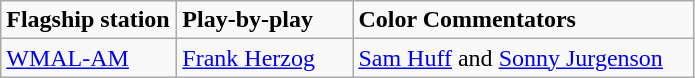<table class="wikitable">
<tr>
<td style="width:110px;"><strong>Flagship station</strong></td>
<td style="width:110px;"><strong>Play-by-play</strong></td>
<td style="width:220px;"><strong>Color Commentators</strong></td>
</tr>
<tr>
<td><a href='#'>WMAL-AM</a></td>
<td><a href='#'>Frank Herzog</a></td>
<td><a href='#'>Sam Huff</a> and <a href='#'>Sonny Jurgenson</a></td>
</tr>
</table>
